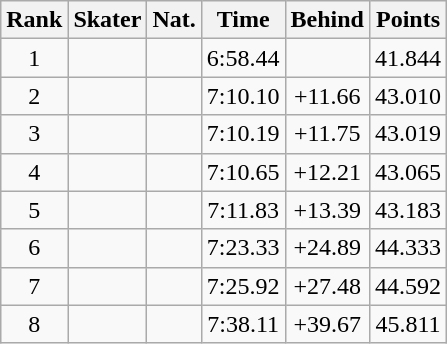<table class="wikitable sortable" border="1" style="text-align:center">
<tr>
<th>Rank</th>
<th>Skater</th>
<th>Nat.</th>
<th>Time</th>
<th>Behind</th>
<th>Points</th>
</tr>
<tr>
<td>1</td>
<td align=left></td>
<td></td>
<td>6:58.44</td>
<td></td>
<td>41.844</td>
</tr>
<tr>
<td>2</td>
<td align=left></td>
<td></td>
<td>7:10.10</td>
<td>+11.66</td>
<td>43.010</td>
</tr>
<tr>
<td>3</td>
<td align=left></td>
<td></td>
<td>7:10.19</td>
<td>+11.75</td>
<td>43.019</td>
</tr>
<tr>
<td>4</td>
<td align=left></td>
<td></td>
<td>7:10.65</td>
<td>+12.21</td>
<td>43.065</td>
</tr>
<tr>
<td>5</td>
<td align=left></td>
<td></td>
<td>7:11.83</td>
<td>+13.39</td>
<td>43.183</td>
</tr>
<tr>
<td>6</td>
<td align=left></td>
<td></td>
<td>7:23.33</td>
<td>+24.89</td>
<td>44.333</td>
</tr>
<tr>
<td>7</td>
<td align=left></td>
<td></td>
<td>7:25.92</td>
<td>+27.48</td>
<td>44.592</td>
</tr>
<tr>
<td>8</td>
<td align=left></td>
<td></td>
<td>7:38.11</td>
<td>+39.67</td>
<td>45.811</td>
</tr>
</table>
